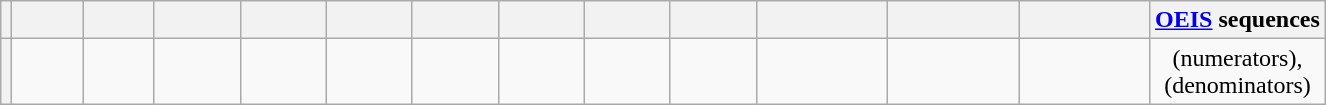<table class="wikitable" border="1" align="center">
<tr>
<th></th>
<th width="40"></th>
<th width="40"></th>
<th width="50"></th>
<th width="50"></th>
<th width="50"></th>
<th width="50"></th>
<th width="50"></th>
<th width="50"></th>
<th width="50"></th>
<th width="80"></th>
<th width="80"></th>
<th width="80"></th>
<th><a href='#'>OEIS</a> sequences</th>
</tr>
<tr align="center">
<th></th>
<td></td>
<td></td>
<td></td>
<td></td>
<td></td>
<td></td>
<td></td>
<td></td>
<td></td>
<td></td>
<td></td>
<td></td>
<td> (numerators),<br> (denominators)</td>
</tr>
</table>
